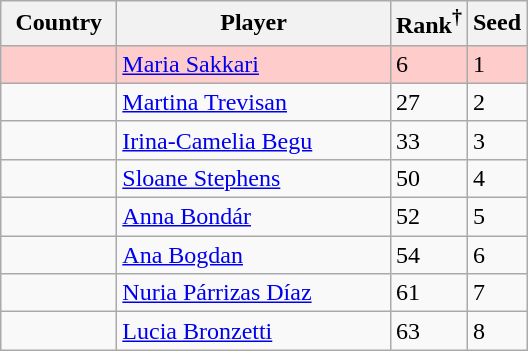<table class="sortable wikitable nowrap">
<tr>
<th width="70">Country</th>
<th width="175">Player</th>
<th>Rank<sup>†</sup></th>
<th>Seed</th>
</tr>
<tr bgcolor=#fcc>
<td></td>
<td><a href='#'>Maria Sakkari</a></td>
<td>6</td>
<td>1</td>
</tr>
<tr>
<td></td>
<td><a href='#'>Martina Trevisan</a></td>
<td>27</td>
<td>2</td>
</tr>
<tr>
<td></td>
<td><a href='#'>Irina-Camelia Begu</a></td>
<td>33</td>
<td>3</td>
</tr>
<tr>
<td></td>
<td><a href='#'>Sloane Stephens</a></td>
<td>50</td>
<td>4</td>
</tr>
<tr>
<td></td>
<td><a href='#'>Anna Bondár</a></td>
<td>52</td>
<td>5</td>
</tr>
<tr>
<td></td>
<td><a href='#'>Ana Bogdan</a></td>
<td>54</td>
<td>6</td>
</tr>
<tr>
<td></td>
<td><a href='#'>Nuria Párrizas Díaz</a></td>
<td>61</td>
<td>7</td>
</tr>
<tr>
<td></td>
<td><a href='#'>Lucia Bronzetti</a></td>
<td>63</td>
<td>8</td>
</tr>
</table>
